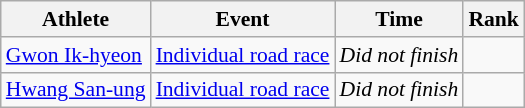<table class=wikitable style="font-size:90%">
<tr>
<th>Athlete</th>
<th>Event</th>
<th>Time</th>
<th>Rank</th>
</tr>
<tr>
<td><a href='#'>Gwon Ik-hyeon</a></td>
<td><a href='#'>Individual road race</a></td>
<td><em>Did not finish</em></td>
<td></td>
</tr>
<tr>
<td><a href='#'>Hwang San-ung</a></td>
<td><a href='#'>Individual road race</a></td>
<td><em>Did not finish</em></td>
<td></td>
</tr>
</table>
